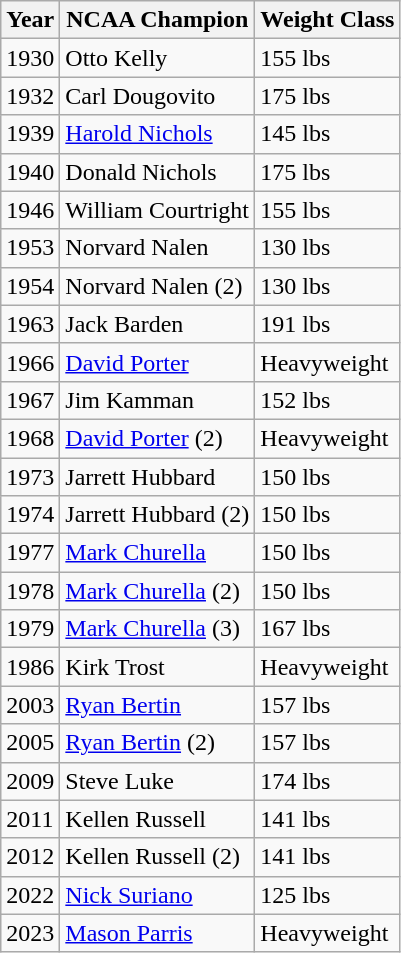<table class="wikitable">
<tr>
<th>Year</th>
<th>NCAA Champion</th>
<th>Weight Class</th>
</tr>
<tr>
<td>1930</td>
<td>Otto Kelly</td>
<td>155 lbs</td>
</tr>
<tr>
<td>1932</td>
<td>Carl Dougovito</td>
<td>175 lbs</td>
</tr>
<tr>
<td>1939</td>
<td><a href='#'>Harold Nichols</a></td>
<td>145 lbs</td>
</tr>
<tr>
<td>1940</td>
<td>Donald Nichols</td>
<td>175 lbs</td>
</tr>
<tr>
<td>1946</td>
<td>William Courtright</td>
<td>155 lbs</td>
</tr>
<tr>
<td>1953</td>
<td>Norvard Nalen</td>
<td>130 lbs</td>
</tr>
<tr>
<td>1954</td>
<td>Norvard Nalen (2)</td>
<td>130 lbs</td>
</tr>
<tr>
<td>1963</td>
<td>Jack Barden</td>
<td>191 lbs</td>
</tr>
<tr>
<td>1966</td>
<td><a href='#'>David Porter</a></td>
<td>Heavyweight</td>
</tr>
<tr>
<td>1967</td>
<td>Jim Kamman</td>
<td>152 lbs</td>
</tr>
<tr>
<td>1968</td>
<td><a href='#'>David Porter</a> (2)</td>
<td>Heavyweight</td>
</tr>
<tr>
<td>1973</td>
<td>Jarrett Hubbard</td>
<td>150 lbs</td>
</tr>
<tr>
<td>1974</td>
<td>Jarrett Hubbard (2)</td>
<td>150 lbs</td>
</tr>
<tr>
<td>1977</td>
<td><a href='#'>Mark Churella</a></td>
<td>150 lbs</td>
</tr>
<tr>
<td>1978</td>
<td><a href='#'>Mark Churella</a> (2)</td>
<td>150 lbs</td>
</tr>
<tr>
<td>1979</td>
<td><a href='#'>Mark Churella</a> (3)</td>
<td>167 lbs</td>
</tr>
<tr>
<td>1986</td>
<td>Kirk Trost</td>
<td>Heavyweight</td>
</tr>
<tr>
<td>2003</td>
<td><a href='#'>Ryan Bertin</a></td>
<td>157 lbs</td>
</tr>
<tr>
<td>2005</td>
<td><a href='#'>Ryan Bertin</a> (2)</td>
<td>157 lbs</td>
</tr>
<tr>
<td>2009</td>
<td>Steve Luke</td>
<td>174 lbs</td>
</tr>
<tr>
<td>2011</td>
<td>Kellen Russell</td>
<td>141 lbs</td>
</tr>
<tr>
<td>2012</td>
<td>Kellen Russell (2)</td>
<td>141 lbs</td>
</tr>
<tr>
<td>2022</td>
<td><a href='#'>Nick Suriano</a></td>
<td>125 lbs</td>
</tr>
<tr>
<td>2023</td>
<td><a href='#'>Mason Parris</a></td>
<td>Heavyweight</td>
</tr>
</table>
